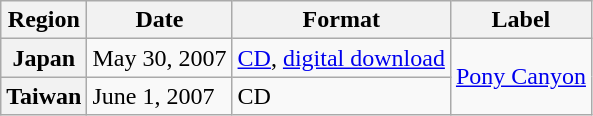<table class="wikitable plainrowheaders">
<tr>
<th scope="col">Region</th>
<th scope="col">Date</th>
<th scope="col">Format</th>
<th scope="col">Label</th>
</tr>
<tr>
<th scope="row">Japan</th>
<td>May 30, 2007</td>
<td><a href='#'>CD</a>, <a href='#'>digital download</a></td>
<td rowspan="2"><a href='#'>Pony Canyon</a></td>
</tr>
<tr>
<th scope="row">Taiwan</th>
<td>June 1, 2007</td>
<td>CD</td>
</tr>
</table>
